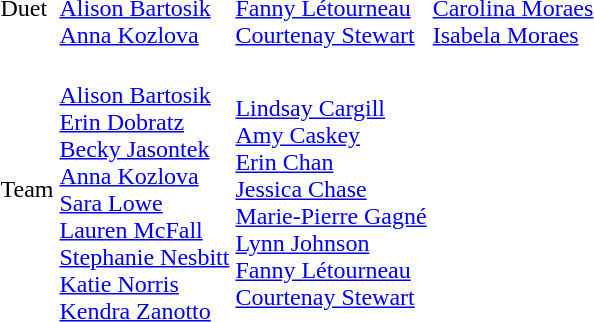<table>
<tr>
<td>Duet</td>
<td><br><a href='#'>Alison Bartosik</a><br><a href='#'>Anna Kozlova</a></td>
<td><br><a href='#'>Fanny Létourneau</a><br><a href='#'>Courtenay Stewart</a></td>
<td><br><a href='#'>Carolina Moraes</a><br><a href='#'>Isabela Moraes</a></td>
</tr>
<tr>
<td>Team</td>
<td><br><a href='#'>Alison Bartosik</a><br><a href='#'>Erin Dobratz</a><br><a href='#'>Becky Jasontek</a><br><a href='#'>Anna Kozlova</a><br><a href='#'>Sara Lowe</a><br><a href='#'>Lauren McFall</a><br><a href='#'>Stephanie Nesbitt</a><br><a href='#'>Katie Norris</a><br><a href='#'>Kendra Zanotto</a></td>
<td><br><a href='#'>Lindsay Cargill</a><br><a href='#'>Amy Caskey</a><br><a href='#'>Erin Chan</a><br><a href='#'>Jessica Chase</a><br><a href='#'>Marie-Pierre Gagné</a><br><a href='#'>Lynn Johnson</a><br><a href='#'>Fanny Létourneau</a><br><a href='#'>Courtenay Stewart</a></td>
<td></td>
</tr>
</table>
